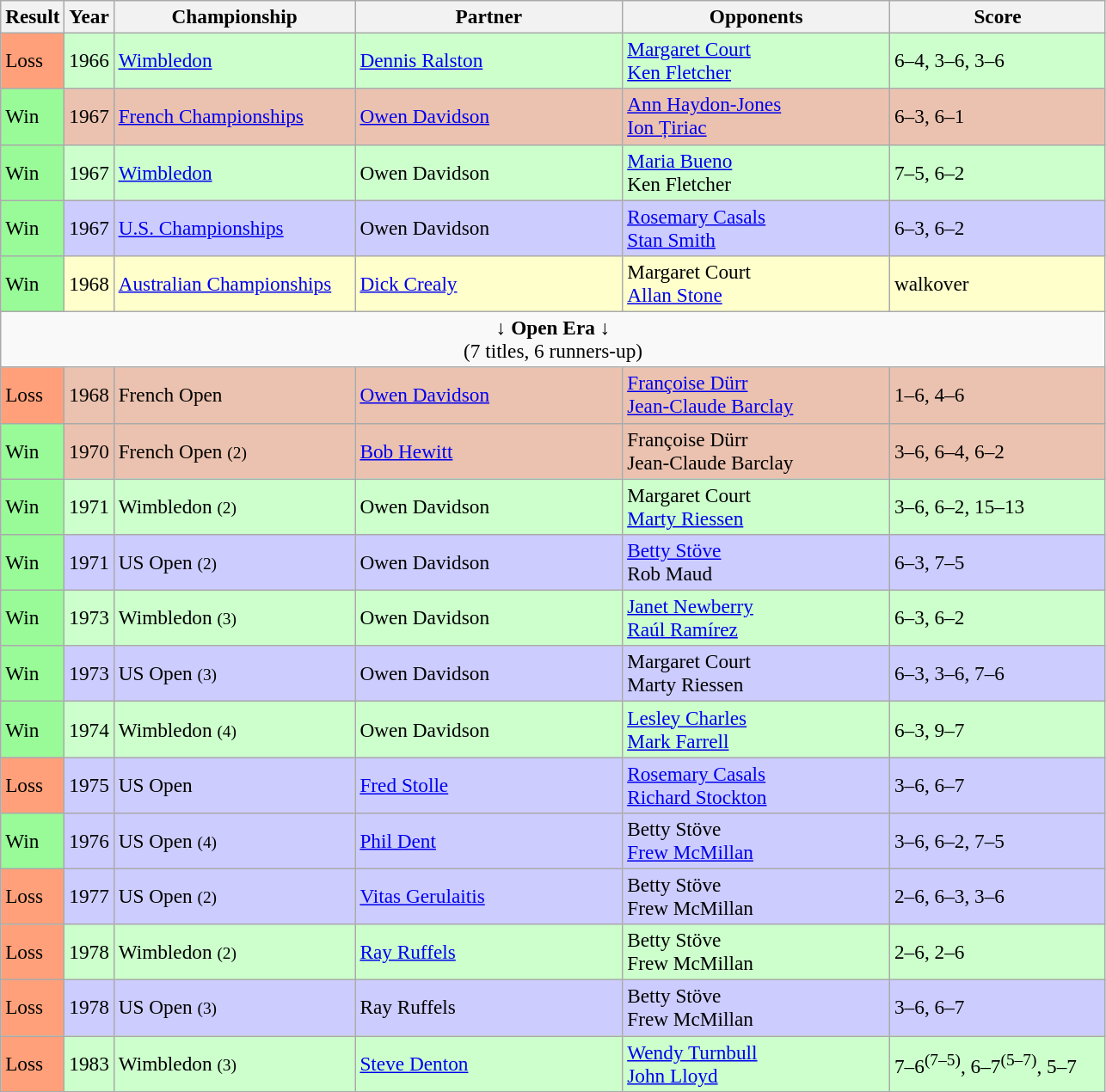<table class="sortable wikitable" style=font-size:97%>
<tr>
<th>Result</th>
<th>Year</th>
<th width=180>Championship</th>
<th width=200>Partner</th>
<th width=200>Opponents</th>
<th width=160>Score</th>
</tr>
<tr bgcolor="#CCFFCC">
<td style="background:#ffa07a;">Loss</td>
<td>1966</td>
<td><a href='#'>Wimbledon</a></td>
<td> <a href='#'>Dennis Ralston</a></td>
<td> <a href='#'>Margaret Court</a><br> <a href='#'>Ken Fletcher</a></td>
<td>6–4, 3–6, 3–6</td>
</tr>
<tr bgcolor="#EBC2AF">
<td style="background:#98fb98;">Win</td>
<td>1967</td>
<td><a href='#'>French Championships</a></td>
<td> <a href='#'>Owen Davidson</a></td>
<td> <a href='#'>Ann Haydon-Jones</a><br> <a href='#'>Ion Țiriac</a></td>
<td>6–3, 6–1</td>
</tr>
<tr bgcolor="#CCFFCC">
<td style="background:#98fb98;">Win</td>
<td>1967</td>
<td><a href='#'>Wimbledon</a></td>
<td> Owen Davidson</td>
<td> <a href='#'>Maria Bueno</a><br> Ken Fletcher</td>
<td>7–5, 6–2</td>
</tr>
<tr bgcolor="#CCCCFF">
<td style="background:#98fb98;">Win</td>
<td>1967</td>
<td><a href='#'>U.S. Championships</a></td>
<td> Owen Davidson</td>
<td> <a href='#'>Rosemary Casals</a><br> <a href='#'>Stan Smith</a></td>
<td>6–3, 6–2</td>
</tr>
<tr bgcolor="#FFFFCC">
<td style="background:#98fb98;">Win</td>
<td>1968</td>
<td><a href='#'>Australian Championships</a></td>
<td> <a href='#'>Dick Crealy</a></td>
<td> Margaret Court<br> <a href='#'>Allan Stone</a></td>
<td>walkover</td>
</tr>
<tr>
<td align=center colspan=7><strong>↓ Open Era ↓</strong><br>(7 titles, 6 runners-up)</td>
</tr>
<tr bgcolor="#EBC2AF">
<td style="background:#ffa07a;">Loss</td>
<td>1968</td>
<td>French Open</td>
<td> <a href='#'>Owen Davidson</a></td>
<td> <a href='#'>Françoise Dürr</a><br> <a href='#'>Jean-Claude Barclay</a></td>
<td>1–6, 4–6</td>
</tr>
<tr bgcolor="#EBC2AF">
<td style="background:#98fb98;">Win</td>
<td>1970</td>
<td>French Open <small>(2)</small></td>
<td> <a href='#'>Bob Hewitt</a></td>
<td> Françoise Dürr<br> Jean-Claude Barclay</td>
<td>3–6, 6–4, 6–2</td>
</tr>
<tr bgcolor="#CCFFCC">
<td style="background:#98fb98;">Win</td>
<td>1971</td>
<td>Wimbledon <small>(2)</small></td>
<td> Owen Davidson</td>
<td> Margaret Court<br> <a href='#'>Marty Riessen</a></td>
<td>3–6, 6–2, 15–13</td>
</tr>
<tr bgcolor="#CCCCFF">
<td style="background:#98fb98;">Win</td>
<td>1971</td>
<td>US Open <small>(2)</small></td>
<td> Owen Davidson</td>
<td> <a href='#'>Betty Stöve</a><br> Rob Maud</td>
<td>6–3, 7–5</td>
</tr>
<tr bgcolor="#CCFFCC">
<td style="background:#98fb98;">Win</td>
<td>1973</td>
<td>Wimbledon <small>(3)</small></td>
<td> Owen Davidson</td>
<td> <a href='#'>Janet Newberry</a><br> <a href='#'>Raúl Ramírez</a></td>
<td>6–3, 6–2</td>
</tr>
<tr bgcolor="#CCCCFF">
<td style="background:#98fb98;">Win</td>
<td>1973</td>
<td>US Open <small>(3)</small></td>
<td> Owen Davidson</td>
<td> Margaret Court<br> Marty Riessen</td>
<td>6–3, 3–6, 7–6</td>
</tr>
<tr bgcolor="#CCFFCC">
<td style="background:#98fb98;">Win</td>
<td>1974</td>
<td>Wimbledon <small>(4)</small></td>
<td> Owen Davidson</td>
<td> <a href='#'>Lesley Charles</a><br> <a href='#'>Mark Farrell</a></td>
<td>6–3, 9–7</td>
</tr>
<tr bgcolor="#CCCCFF">
<td style="background:#ffa07a;">Loss</td>
<td>1975</td>
<td>US Open</td>
<td> <a href='#'>Fred Stolle</a></td>
<td> <a href='#'>Rosemary Casals</a><br> <a href='#'>Richard Stockton</a></td>
<td>3–6, 6–7</td>
</tr>
<tr bgcolor="#CCCCFF">
<td style="background:#98fb98;">Win</td>
<td>1976</td>
<td>US Open <small>(4)</small></td>
<td> <a href='#'>Phil Dent</a></td>
<td> Betty Stöve<br> <a href='#'>Frew McMillan</a></td>
<td>3–6, 6–2, 7–5</td>
</tr>
<tr bgcolor="#CCCCFF">
<td style="background:#ffa07a;">Loss</td>
<td>1977</td>
<td>US Open <small>(2)</small></td>
<td> <a href='#'>Vitas Gerulaitis</a></td>
<td> Betty Stöve<br> Frew McMillan</td>
<td>2–6, 6–3, 3–6</td>
</tr>
<tr bgcolor="#CCFFCC">
<td style="background:#ffa07a;">Loss</td>
<td>1978</td>
<td>Wimbledon <small>(2)</small></td>
<td> <a href='#'>Ray Ruffels</a></td>
<td> Betty Stöve<br> Frew McMillan</td>
<td>2–6, 2–6</td>
</tr>
<tr bgcolor="#CCCCFF">
<td style="background:#ffa07a;">Loss</td>
<td>1978</td>
<td>US Open <small>(3)</small></td>
<td> Ray Ruffels</td>
<td> Betty Stöve<br> Frew McMillan</td>
<td>3–6, 6–7</td>
</tr>
<tr bgcolor="#CCFFCC">
<td style="background:#ffa07a;">Loss</td>
<td>1983</td>
<td>Wimbledon <small>(3)</small></td>
<td> <a href='#'>Steve Denton</a></td>
<td> <a href='#'>Wendy Turnbull</a><br> <a href='#'>John Lloyd</a></td>
<td>7–6<sup>(7–5)</sup>, 6–7<sup>(5–7)</sup>, 5–7</td>
</tr>
</table>
